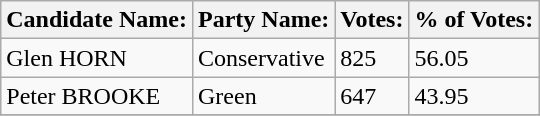<table class="wikitable">
<tr>
<th>Candidate Name:</th>
<th>Party Name:</th>
<th>Votes:</th>
<th>% of Votes:</th>
</tr>
<tr>
<td>Glen HORN</td>
<td>Conservative</td>
<td>825</td>
<td>56.05</td>
</tr>
<tr>
<td>Peter BROOKE</td>
<td>Green</td>
<td>647</td>
<td>43.95</td>
</tr>
<tr>
</tr>
</table>
